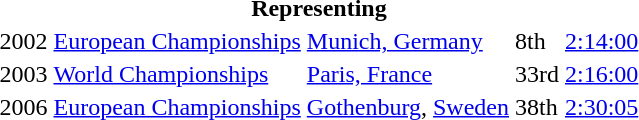<table>
<tr>
<th colspan="5">Representing </th>
</tr>
<tr>
<td>2002</td>
<td><a href='#'>European Championships</a></td>
<td><a href='#'>Munich, Germany</a></td>
<td>8th</td>
<td><a href='#'>2:14:00</a></td>
</tr>
<tr>
<td>2003</td>
<td><a href='#'>World Championships</a></td>
<td><a href='#'>Paris, France</a></td>
<td>33rd</td>
<td><a href='#'>2:16:00</a></td>
</tr>
<tr>
<td>2006</td>
<td><a href='#'>European Championships</a></td>
<td><a href='#'>Gothenburg</a>, <a href='#'>Sweden</a></td>
<td>38th</td>
<td><a href='#'>2:30:05</a></td>
</tr>
</table>
